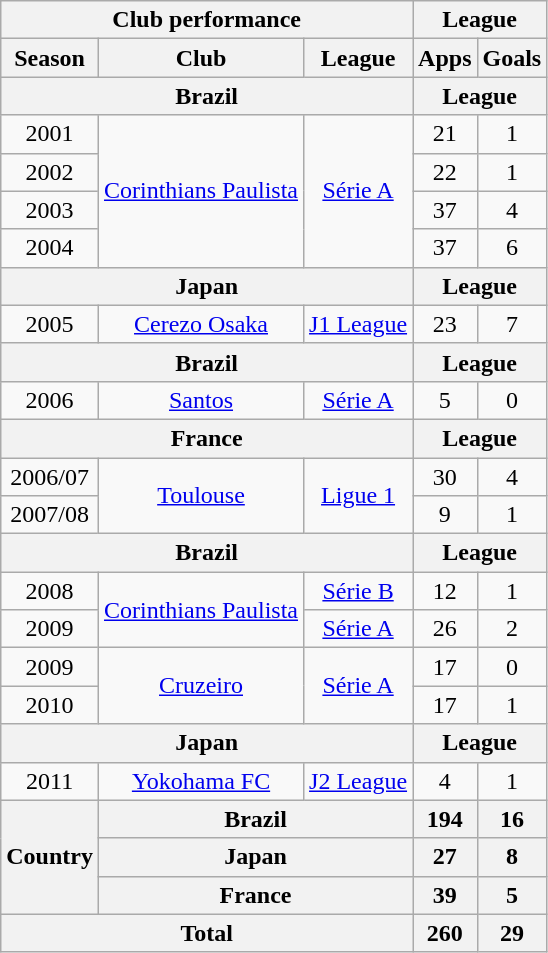<table class="wikitable" style="text-align:center;">
<tr>
<th colspan=3>Club performance</th>
<th colspan=2>League</th>
</tr>
<tr>
<th>Season</th>
<th>Club</th>
<th>League</th>
<th>Apps</th>
<th>Goals</th>
</tr>
<tr>
<th colspan=3>Brazil</th>
<th colspan=2>League</th>
</tr>
<tr>
<td>2001</td>
<td rowspan="4"><a href='#'>Corinthians Paulista</a></td>
<td rowspan="4"><a href='#'>Série A</a></td>
<td>21</td>
<td>1</td>
</tr>
<tr>
<td>2002</td>
<td>22</td>
<td>1</td>
</tr>
<tr>
<td>2003</td>
<td>37</td>
<td>4</td>
</tr>
<tr>
<td>2004</td>
<td>37</td>
<td>6</td>
</tr>
<tr>
<th colspan=3>Japan</th>
<th colspan=2>League</th>
</tr>
<tr>
<td>2005</td>
<td><a href='#'>Cerezo Osaka</a></td>
<td><a href='#'>J1 League</a></td>
<td>23</td>
<td>7</td>
</tr>
<tr>
<th colspan=3>Brazil</th>
<th colspan=2>League</th>
</tr>
<tr>
<td>2006</td>
<td><a href='#'>Santos</a></td>
<td><a href='#'>Série A</a></td>
<td>5</td>
<td>0</td>
</tr>
<tr>
<th colspan=3>France</th>
<th colspan=2>League</th>
</tr>
<tr>
<td>2006/07</td>
<td rowspan="2"><a href='#'>Toulouse</a></td>
<td rowspan="2"><a href='#'>Ligue 1</a></td>
<td>30</td>
<td>4</td>
</tr>
<tr>
<td>2007/08</td>
<td>9</td>
<td>1</td>
</tr>
<tr>
<th colspan=3>Brazil</th>
<th colspan=2>League</th>
</tr>
<tr>
<td>2008</td>
<td rowspan="2"><a href='#'>Corinthians Paulista</a></td>
<td><a href='#'>Série B</a></td>
<td>12</td>
<td>1</td>
</tr>
<tr>
<td>2009</td>
<td><a href='#'>Série A</a></td>
<td>26</td>
<td>2</td>
</tr>
<tr>
<td>2009</td>
<td rowspan="2"><a href='#'>Cruzeiro</a></td>
<td rowspan="2"><a href='#'>Série A</a></td>
<td>17</td>
<td>0</td>
</tr>
<tr>
<td>2010</td>
<td>17</td>
<td>1</td>
</tr>
<tr>
<th colspan=3>Japan</th>
<th colspan=2>League</th>
</tr>
<tr>
<td>2011</td>
<td><a href='#'>Yokohama FC</a></td>
<td><a href='#'>J2 League</a></td>
<td>4</td>
<td>1</td>
</tr>
<tr>
<th rowspan=3>Country</th>
<th colspan=2>Brazil</th>
<th>194</th>
<th>16</th>
</tr>
<tr>
<th colspan=2>Japan</th>
<th>27</th>
<th>8</th>
</tr>
<tr>
<th colspan=2>France</th>
<th>39</th>
<th>5</th>
</tr>
<tr>
<th colspan=3>Total</th>
<th>260</th>
<th>29</th>
</tr>
</table>
